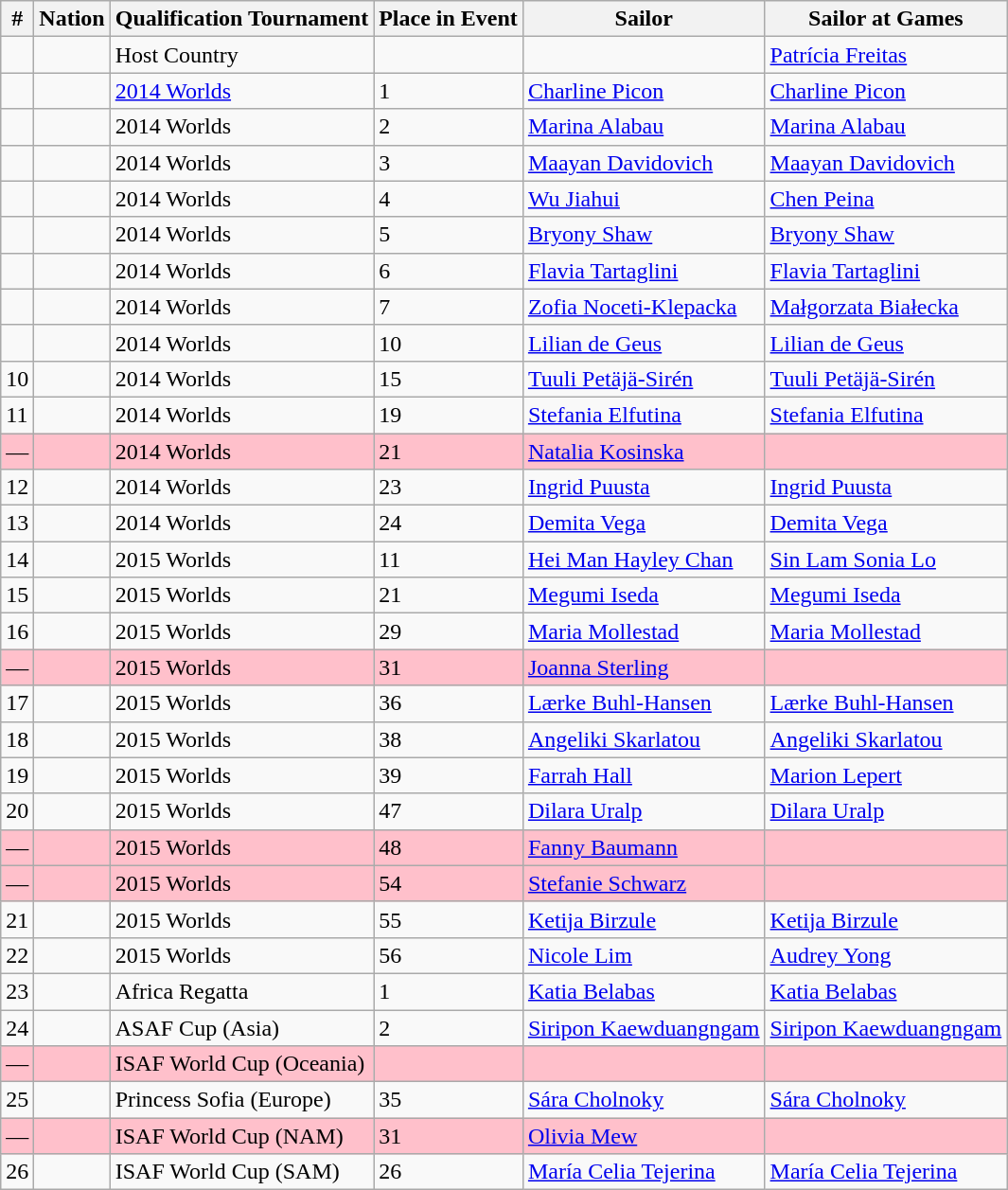<table class="sortable wikitable">
<tr>
<th>#</th>
<th>Nation</th>
<th>Qualification Tournament</th>
<th>Place in Event</th>
<th>Sailor</th>
<th>Sailor at Games</th>
</tr>
<tr>
<td></td>
<td></td>
<td>Host Country</td>
<td></td>
<td></td>
<td><a href='#'>Patrícia Freitas</a></td>
</tr>
<tr>
<td></td>
<td></td>
<td><a href='#'>2014 Worlds</a></td>
<td>1</td>
<td><a href='#'>Charline Picon</a></td>
<td><a href='#'>Charline Picon</a></td>
</tr>
<tr>
<td></td>
<td></td>
<td>2014 Worlds</td>
<td>2</td>
<td><a href='#'>Marina Alabau</a></td>
<td><a href='#'>Marina Alabau</a></td>
</tr>
<tr>
<td></td>
<td></td>
<td>2014 Worlds</td>
<td>3</td>
<td><a href='#'>Maayan Davidovich</a></td>
<td><a href='#'>Maayan Davidovich</a></td>
</tr>
<tr>
<td></td>
<td></td>
<td>2014 Worlds</td>
<td>4</td>
<td><a href='#'>Wu Jiahui</a></td>
<td><a href='#'>Chen Peina</a></td>
</tr>
<tr>
<td></td>
<td></td>
<td>2014 Worlds</td>
<td>5</td>
<td><a href='#'>Bryony Shaw</a></td>
<td><a href='#'>Bryony Shaw</a></td>
</tr>
<tr>
<td></td>
<td></td>
<td>2014 Worlds</td>
<td>6</td>
<td><a href='#'>Flavia Tartaglini</a></td>
<td><a href='#'>Flavia Tartaglini</a></td>
</tr>
<tr>
<td></td>
<td></td>
<td>2014 Worlds</td>
<td>7</td>
<td><a href='#'>Zofia Noceti-Klepacka</a></td>
<td><a href='#'>Małgorzata Białecka</a></td>
</tr>
<tr>
<td></td>
<td></td>
<td>2014 Worlds</td>
<td>10</td>
<td><a href='#'>Lilian de Geus</a></td>
<td><a href='#'>Lilian de Geus</a></td>
</tr>
<tr>
<td>10</td>
<td></td>
<td>2014 Worlds</td>
<td>15</td>
<td><a href='#'>Tuuli Petäjä-Sirén</a></td>
<td><a href='#'>Tuuli Petäjä-Sirén</a></td>
</tr>
<tr>
<td>11</td>
<td></td>
<td>2014 Worlds</td>
<td>19</td>
<td><a href='#'>Stefania Elfutina</a></td>
<td><a href='#'>Stefania Elfutina</a></td>
</tr>
<tr style="background:pink;">
<td>—</td>
<td></td>
<td>2014 Worlds</td>
<td>21</td>
<td><a href='#'>Natalia Kosinska</a></td>
<td></td>
</tr>
<tr>
<td>12</td>
<td></td>
<td>2014 Worlds</td>
<td>23</td>
<td><a href='#'>Ingrid Puusta</a></td>
<td><a href='#'>Ingrid Puusta</a></td>
</tr>
<tr>
<td>13</td>
<td></td>
<td>2014 Worlds</td>
<td>24</td>
<td><a href='#'>Demita Vega</a></td>
<td><a href='#'>Demita Vega</a></td>
</tr>
<tr>
<td>14</td>
<td></td>
<td>2015 Worlds</td>
<td>11</td>
<td><a href='#'>Hei Man Hayley Chan</a></td>
<td><a href='#'>Sin Lam Sonia Lo</a></td>
</tr>
<tr>
<td>15</td>
<td></td>
<td>2015 Worlds</td>
<td>21</td>
<td><a href='#'>Megumi Iseda</a></td>
<td><a href='#'>Megumi Iseda</a></td>
</tr>
<tr>
<td>16</td>
<td></td>
<td>2015 Worlds</td>
<td>29</td>
<td><a href='#'>Maria Mollestad</a></td>
<td><a href='#'>Maria Mollestad</a></td>
</tr>
<tr style="background:pink;">
<td>—</td>
<td></td>
<td>2015 Worlds</td>
<td>31</td>
<td><a href='#'>Joanna Sterling</a></td>
<td></td>
</tr>
<tr>
<td>17</td>
<td></td>
<td>2015 Worlds</td>
<td>36</td>
<td><a href='#'>Lærke Buhl-Hansen</a></td>
<td><a href='#'>Lærke Buhl-Hansen</a></td>
</tr>
<tr>
<td>18</td>
<td></td>
<td>2015 Worlds</td>
<td>38</td>
<td><a href='#'>Angeliki Skarlatou</a></td>
<td><a href='#'>Angeliki Skarlatou</a></td>
</tr>
<tr>
<td>19</td>
<td></td>
<td>2015 Worlds</td>
<td>39</td>
<td><a href='#'>Farrah Hall</a></td>
<td><a href='#'>Marion Lepert</a></td>
</tr>
<tr>
<td>20</td>
<td></td>
<td>2015 Worlds</td>
<td>47</td>
<td><a href='#'>Dilara Uralp</a></td>
<td><a href='#'>Dilara Uralp</a></td>
</tr>
<tr style="background:pink;">
<td>—</td>
<td></td>
<td>2015 Worlds</td>
<td>48</td>
<td><a href='#'>Fanny Baumann</a></td>
<td></td>
</tr>
<tr style="background:pink;">
<td>—</td>
<td></td>
<td>2015 Worlds</td>
<td>54</td>
<td><a href='#'>Stefanie Schwarz</a></td>
<td></td>
</tr>
<tr>
<td>21</td>
<td></td>
<td>2015 Worlds</td>
<td>55</td>
<td><a href='#'>Ketija Birzule</a></td>
<td><a href='#'>Ketija Birzule</a></td>
</tr>
<tr>
<td>22</td>
<td></td>
<td>2015 Worlds</td>
<td>56</td>
<td><a href='#'>Nicole Lim</a></td>
<td><a href='#'>Audrey Yong</a></td>
</tr>
<tr>
<td>23</td>
<td></td>
<td>Africa Regatta</td>
<td>1</td>
<td><a href='#'>Katia Belabas</a></td>
<td><a href='#'>Katia Belabas</a></td>
</tr>
<tr>
<td>24</td>
<td></td>
<td>ASAF Cup (Asia)</td>
<td>2</td>
<td><a href='#'>Siripon Kaewduangngam</a></td>
<td><a href='#'>Siripon Kaewduangngam</a></td>
</tr>
<tr style="background:pink;">
<td>—</td>
<td></td>
<td>ISAF World Cup (Oceania)</td>
<td></td>
<td></td>
<td></td>
</tr>
<tr>
<td>25</td>
<td></td>
<td>Princess Sofia (Europe)</td>
<td>35</td>
<td><a href='#'>Sára Cholnoky</a></td>
<td><a href='#'>Sára Cholnoky</a></td>
</tr>
<tr style="background:pink;">
<td>—</td>
<td></td>
<td>ISAF World Cup (NAM)</td>
<td>31</td>
<td><a href='#'>Olivia Mew</a></td>
<td></td>
</tr>
<tr>
<td>26</td>
<td></td>
<td>ISAF World Cup (SAM)</td>
<td>26</td>
<td><a href='#'>María Celia Tejerina</a></td>
<td><a href='#'>María Celia Tejerina</a></td>
</tr>
</table>
